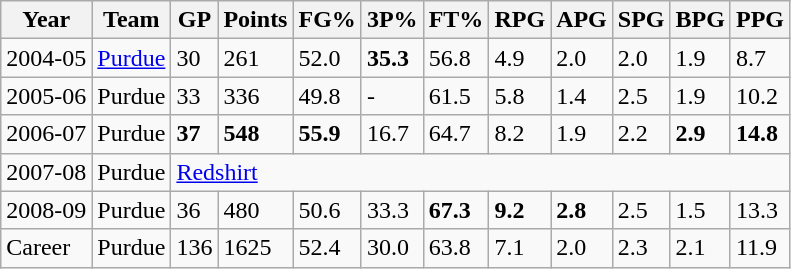<table class="wikitable">
<tr>
<th>Year</th>
<th>Team</th>
<th>GP</th>
<th>Points</th>
<th>FG%</th>
<th>3P%</th>
<th>FT%</th>
<th>RPG</th>
<th>APG</th>
<th>SPG</th>
<th>BPG</th>
<th>PPG</th>
</tr>
<tr>
<td>2004-05</td>
<td><a href='#'>Purdue</a></td>
<td>30</td>
<td>261</td>
<td>52.0</td>
<td><strong>35.3</strong></td>
<td>56.8</td>
<td>4.9</td>
<td>2.0</td>
<td>2.0</td>
<td>1.9</td>
<td>8.7</td>
</tr>
<tr>
<td>2005-06</td>
<td>Purdue</td>
<td>33</td>
<td>336</td>
<td>49.8</td>
<td>-</td>
<td>61.5</td>
<td>5.8</td>
<td>1.4</td>
<td>2.5</td>
<td>1.9</td>
<td>10.2</td>
</tr>
<tr>
<td>2006-07</td>
<td>Purdue</td>
<td><strong>37</strong></td>
<td><strong>548</strong></td>
<td><strong>55.9</strong></td>
<td>16.7</td>
<td>64.7</td>
<td>8.2</td>
<td>1.9</td>
<td>2.2</td>
<td><strong>2.9</strong></td>
<td><strong>14.8</strong></td>
</tr>
<tr>
<td>2007-08</td>
<td>Purdue</td>
<td colspan="10"><a href='#'>Redshirt</a></td>
</tr>
<tr>
<td>2008-09</td>
<td>Purdue</td>
<td>36</td>
<td>480</td>
<td>50.6</td>
<td>33.3</td>
<td><strong>67.3</strong></td>
<td><strong>9.2</strong></td>
<td><strong>2.8</strong></td>
<td>2.5</td>
<td>1.5</td>
<td>13.3</td>
</tr>
<tr>
<td>Career</td>
<td>Purdue</td>
<td>136</td>
<td>1625</td>
<td>52.4</td>
<td>30.0</td>
<td>63.8</td>
<td>7.1</td>
<td>2.0</td>
<td>2.3</td>
<td>2.1</td>
<td>11.9</td>
</tr>
</table>
